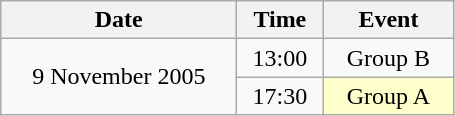<table class = "wikitable" style="text-align:center;">
<tr>
<th width=150>Date</th>
<th width=50>Time</th>
<th width=80>Event</th>
</tr>
<tr>
<td rowspan=2>9 November 2005</td>
<td>13:00</td>
<td>Group B</td>
</tr>
<tr>
<td>17:30</td>
<td bgcolor=ffffcc>Group A</td>
</tr>
</table>
